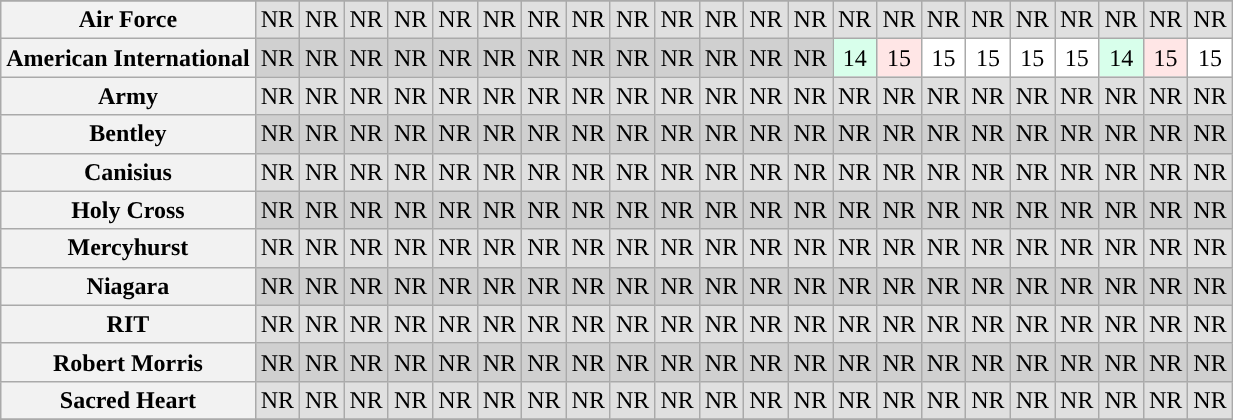<table class="wikitable sortable" style="text-align: center;">
<tr>
</tr>
<tr>
<th>Air Force</th>
<td bgcolor=e0e0e0>NR</td>
<td bgcolor=e0e0e0>NR</td>
<td bgcolor=e0e0e0>NR</td>
<td bgcolor=e0e0e0>NR</td>
<td bgcolor=e0e0e0>NR</td>
<td bgcolor=e0e0e0>NR</td>
<td bgcolor=e0e0e0>NR</td>
<td bgcolor=e0e0e0>NR</td>
<td bgcolor=e0e0e0>NR</td>
<td bgcolor=e0e0e0>NR</td>
<td bgcolor=e0e0e0>NR</td>
<td bgcolor=e0e0e0>NR</td>
<td bgcolor=e0e0e0>NR</td>
<td bgcolor=e0e0e0>NR</td>
<td bgcolor=e0e0e0>NR</td>
<td bgcolor=e0e0e0>NR</td>
<td bgcolor=e0e0e0>NR</td>
<td bgcolor=e0e0e0>NR</td>
<td bgcolor=e0e0e0>NR</td>
<td bgcolor=e0e0e0>NR</td>
<td bgcolor=e0e0e0>NR</td>
<td bgcolor=e0e0e0>NR</td>
</tr>
<tr bgcolor=f0f0f0>
<th>American International</th>
<td bgcolor=d0d0d0>NR</td>
<td bgcolor=d0d0d0>NR</td>
<td bgcolor=d0d0d0>NR</td>
<td bgcolor=d0d0d0>NR</td>
<td bgcolor=d0d0d0>NR</td>
<td bgcolor=d0d0d0>NR</td>
<td bgcolor=d0d0d0>NR</td>
<td bgcolor=d0d0d0>NR</td>
<td bgcolor=d0d0d0>NR</td>
<td bgcolor=d0d0d0>NR</td>
<td bgcolor=d0d0d0>NR</td>
<td bgcolor=d0d0d0>NR</td>
<td bgcolor=d0d0d0>NR</td>
<td bgcolor=D8FFEB>14</td>
<td bgcolor=FFE6E6>15</td>
<td bgcolor=FFFFFF>15</td>
<td bgcolor=FFFFFF>15</td>
<td bgcolor=FFFFFF>15</td>
<td bgcolor=FFFFFF>15</td>
<td bgcolor=D8FFEB>14</td>
<td bgcolor=FFE6E6>15</td>
<td bgcolor=FFFFFF>15</td>
</tr>
<tr>
<th>Army</th>
<td bgcolor=e0e0e0>NR</td>
<td bgcolor=e0e0e0>NR</td>
<td bgcolor=e0e0e0>NR</td>
<td bgcolor=e0e0e0>NR</td>
<td bgcolor=e0e0e0>NR</td>
<td bgcolor=e0e0e0>NR</td>
<td bgcolor=e0e0e0>NR</td>
<td bgcolor=e0e0e0>NR</td>
<td bgcolor=e0e0e0>NR</td>
<td bgcolor=e0e0e0>NR</td>
<td bgcolor=e0e0e0>NR</td>
<td bgcolor=e0e0e0>NR</td>
<td bgcolor=e0e0e0>NR</td>
<td bgcolor=e0e0e0>NR</td>
<td bgcolor=e0e0e0>NR</td>
<td bgcolor=e0e0e0>NR</td>
<td bgcolor=e0e0e0>NR</td>
<td bgcolor=e0e0e0>NR</td>
<td bgcolor=e0e0e0>NR</td>
<td bgcolor=e0e0e0>NR</td>
<td bgcolor=e0e0e0>NR</td>
<td bgcolor=e0e0e0>NR</td>
</tr>
<tr bgcolor=f0f0f0>
<th>Bentley</th>
<td bgcolor=d0d0d0>NR</td>
<td bgcolor=d0d0d0>NR</td>
<td bgcolor=d0d0d0>NR</td>
<td bgcolor=d0d0d0>NR</td>
<td bgcolor=d0d0d0>NR</td>
<td bgcolor=d0d0d0>NR</td>
<td bgcolor=d0d0d0>NR</td>
<td bgcolor=d0d0d0>NR</td>
<td bgcolor=d0d0d0>NR</td>
<td bgcolor=d0d0d0>NR</td>
<td bgcolor=d0d0d0>NR</td>
<td bgcolor=d0d0d0>NR</td>
<td bgcolor=d0d0d0>NR</td>
<td bgcolor=d0d0d0>NR</td>
<td bgcolor=d0d0d0>NR</td>
<td bgcolor=d0d0d0>NR</td>
<td bgcolor=d0d0d0>NR</td>
<td bgcolor=d0d0d0>NR</td>
<td bgcolor=d0d0d0>NR</td>
<td bgcolor=d0d0d0>NR</td>
<td bgcolor=d0d0d0>NR</td>
<td bgcolor=d0d0d0>NR</td>
</tr>
<tr>
<th>Canisius</th>
<td bgcolor=e0e0e0>NR</td>
<td bgcolor=e0e0e0>NR</td>
<td bgcolor=e0e0e0>NR</td>
<td bgcolor=e0e0e0>NR</td>
<td bgcolor=e0e0e0>NR</td>
<td bgcolor=e0e0e0>NR</td>
<td bgcolor=e0e0e0>NR</td>
<td bgcolor=e0e0e0>NR</td>
<td bgcolor=e0e0e0>NR</td>
<td bgcolor=e0e0e0>NR</td>
<td bgcolor=e0e0e0>NR</td>
<td bgcolor=e0e0e0>NR</td>
<td bgcolor=e0e0e0>NR</td>
<td bgcolor=e0e0e0>NR</td>
<td bgcolor=e0e0e0>NR</td>
<td bgcolor=e0e0e0>NR</td>
<td bgcolor=e0e0e0>NR</td>
<td bgcolor=e0e0e0>NR</td>
<td bgcolor=e0e0e0>NR</td>
<td bgcolor=e0e0e0>NR</td>
<td bgcolor=e0e0e0>NR</td>
<td bgcolor=e0e0e0>NR</td>
</tr>
<tr bgcolor=f0f0f0>
<th>Holy Cross</th>
<td bgcolor=d0d0d0>NR</td>
<td bgcolor=d0d0d0>NR</td>
<td bgcolor=d0d0d0>NR</td>
<td bgcolor=d0d0d0>NR</td>
<td bgcolor=d0d0d0>NR</td>
<td bgcolor=d0d0d0>NR</td>
<td bgcolor=d0d0d0>NR</td>
<td bgcolor=d0d0d0>NR</td>
<td bgcolor=d0d0d0>NR</td>
<td bgcolor=d0d0d0>NR</td>
<td bgcolor=d0d0d0>NR</td>
<td bgcolor=d0d0d0>NR</td>
<td bgcolor=d0d0d0>NR</td>
<td bgcolor=d0d0d0>NR</td>
<td bgcolor=d0d0d0>NR</td>
<td bgcolor=d0d0d0>NR</td>
<td bgcolor=d0d0d0>NR</td>
<td bgcolor=d0d0d0>NR</td>
<td bgcolor=d0d0d0>NR</td>
<td bgcolor=d0d0d0>NR</td>
<td bgcolor=d0d0d0>NR</td>
<td bgcolor=d0d0d0>NR</td>
</tr>
<tr>
<th>Mercyhurst</th>
<td bgcolor=e0e0e0>NR</td>
<td bgcolor=e0e0e0>NR</td>
<td bgcolor=e0e0e0>NR</td>
<td bgcolor=e0e0e0>NR</td>
<td bgcolor=e0e0e0>NR</td>
<td bgcolor=e0e0e0>NR</td>
<td bgcolor=e0e0e0>NR</td>
<td bgcolor=e0e0e0>NR</td>
<td bgcolor=e0e0e0>NR</td>
<td bgcolor=e0e0e0>NR</td>
<td bgcolor=e0e0e0>NR</td>
<td bgcolor=e0e0e0>NR</td>
<td bgcolor=e0e0e0>NR</td>
<td bgcolor=e0e0e0>NR</td>
<td bgcolor=e0e0e0>NR</td>
<td bgcolor=e0e0e0>NR</td>
<td bgcolor=e0e0e0>NR</td>
<td bgcolor=e0e0e0>NR</td>
<td bgcolor=e0e0e0>NR</td>
<td bgcolor=e0e0e0>NR</td>
<td bgcolor=e0e0e0>NR</td>
<td bgcolor=e0e0e0>NR</td>
</tr>
<tr bgcolor=f0f0f0>
<th>Niagara</th>
<td bgcolor=d0d0d0>NR</td>
<td bgcolor=d0d0d0>NR</td>
<td bgcolor=d0d0d0>NR</td>
<td bgcolor=d0d0d0>NR</td>
<td bgcolor=d0d0d0>NR</td>
<td bgcolor=d0d0d0>NR</td>
<td bgcolor=d0d0d0>NR</td>
<td bgcolor=d0d0d0>NR</td>
<td bgcolor=d0d0d0>NR</td>
<td bgcolor=d0d0d0>NR</td>
<td bgcolor=d0d0d0>NR</td>
<td bgcolor=d0d0d0>NR</td>
<td bgcolor=d0d0d0>NR</td>
<td bgcolor=d0d0d0>NR</td>
<td bgcolor=d0d0d0>NR</td>
<td bgcolor=d0d0d0>NR</td>
<td bgcolor=d0d0d0>NR</td>
<td bgcolor=d0d0d0>NR</td>
<td bgcolor=d0d0d0>NR</td>
<td bgcolor=d0d0d0>NR</td>
<td bgcolor=d0d0d0>NR</td>
<td bgcolor=d0d0d0>NR</td>
</tr>
<tr>
<th>RIT</th>
<td bgcolor=e0e0e0>NR</td>
<td bgcolor=e0e0e0>NR</td>
<td bgcolor=e0e0e0>NR</td>
<td bgcolor=e0e0e0>NR</td>
<td bgcolor=e0e0e0>NR</td>
<td bgcolor=e0e0e0>NR</td>
<td bgcolor=e0e0e0>NR</td>
<td bgcolor=e0e0e0>NR</td>
<td bgcolor=e0e0e0>NR</td>
<td bgcolor=e0e0e0>NR</td>
<td bgcolor=e0e0e0>NR</td>
<td bgcolor=e0e0e0>NR</td>
<td bgcolor=e0e0e0>NR</td>
<td bgcolor=e0e0e0>NR</td>
<td bgcolor=e0e0e0>NR</td>
<td bgcolor=e0e0e0>NR</td>
<td bgcolor=e0e0e0>NR</td>
<td bgcolor=e0e0e0>NR</td>
<td bgcolor=e0e0e0>NR</td>
<td bgcolor=e0e0e0>NR</td>
<td bgcolor=e0e0e0>NR</td>
<td bgcolor=e0e0e0>NR</td>
</tr>
<tr bgcolor=f0f0f0>
<th>Robert Morris</th>
<td bgcolor=d0d0d0>NR</td>
<td bgcolor=d0d0d0>NR</td>
<td bgcolor=d0d0d0>NR</td>
<td bgcolor=d0d0d0>NR</td>
<td bgcolor=d0d0d0>NR</td>
<td bgcolor=d0d0d0>NR</td>
<td bgcolor=d0d0d0>NR</td>
<td bgcolor=d0d0d0>NR</td>
<td bgcolor=d0d0d0>NR</td>
<td bgcolor=d0d0d0>NR</td>
<td bgcolor=d0d0d0>NR</td>
<td bgcolor=d0d0d0>NR</td>
<td bgcolor=d0d0d0>NR</td>
<td bgcolor=d0d0d0>NR</td>
<td bgcolor=d0d0d0>NR</td>
<td bgcolor=d0d0d0>NR</td>
<td bgcolor=d0d0d0>NR</td>
<td bgcolor=d0d0d0>NR</td>
<td bgcolor=d0d0d0>NR</td>
<td bgcolor=d0d0d0>NR</td>
<td bgcolor=d0d0d0>NR</td>
<td bgcolor=d0d0d0>NR</td>
</tr>
<tr bgcolor=f0f0f0>
<th>Sacred Heart</th>
<td bgcolor=e0e0e0>NR</td>
<td bgcolor=e0e0e0>NR</td>
<td bgcolor=e0e0e0>NR</td>
<td bgcolor=e0e0e0>NR</td>
<td bgcolor=e0e0e0>NR</td>
<td bgcolor=e0e0e0>NR</td>
<td bgcolor=e0e0e0>NR</td>
<td bgcolor=e0e0e0>NR</td>
<td bgcolor=e0e0e0>NR</td>
<td bgcolor=e0e0e0>NR</td>
<td bgcolor=e0e0e0>NR</td>
<td bgcolor=e0e0e0>NR</td>
<td bgcolor=e0e0e0>NR</td>
<td bgcolor=e0e0e0>NR</td>
<td bgcolor=e0e0e0>NR</td>
<td bgcolor=e0e0e0>NR</td>
<td bgcolor=e0e0e0>NR</td>
<td bgcolor=e0e0e0>NR</td>
<td bgcolor=e0e0e0>NR</td>
<td bgcolor=e0e0e0>NR</td>
<td bgcolor=e0e0e0>NR</td>
<td bgcolor=e0e0e0>NR</td>
</tr>
<tr>
</tr>
</table>
